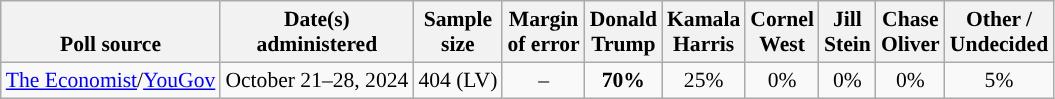<table class="wikitable sortable mw-datatable" style="font-size:90%;text-align:center;line-height:17px">
<tr valign=bottom>
<th>Poll source</th>
<th>Date(s)<br>administered</th>
<th>Sample<br>size</th>
<th>Margin<br>of error</th>
<th class="unsortable">Donald<br>Trump<br></th>
<th class="unsortable">Kamala<br>Harris<br></th>
<th class="unsortable">Cornel<br>West<br></th>
<th class="unsortable">Jill<br>Stein<br></th>
<th class="unsortable">Chase<br>Oliver<br></th>
<th class="unsortable">Other /<br>Undecided</th>
</tr>
<tr>
<td style="text-align:left;"><a href='#'>The Economist</a>/<a href='#'>YouGov</a></td>
<td data-sort-value="2024-10-28">October 21–28, 2024</td>
<td>404 (LV)</td>
<td>–</td>
<td style="background-color:"><strong>70%</strong></td>
<td>25%</td>
<td>0%</td>
<td>0%</td>
<td>0%</td>
<td>5%</td>
</tr>
</table>
